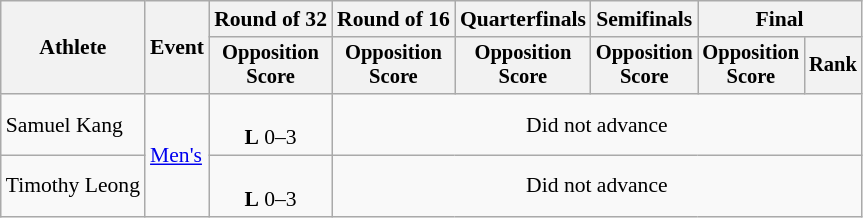<table class=wikitable style="font-size:90%; text-align:center;">
<tr>
<th rowspan="2">Athlete</th>
<th rowspan="2">Event</th>
<th>Round of 32</th>
<th>Round of 16</th>
<th>Quarterfinals</th>
<th>Semifinals</th>
<th colspan=2>Final</th>
</tr>
<tr style="font-size:95%">
<th>Opposition<br>Score</th>
<th>Opposition<br>Score</th>
<th>Opposition<br>Score</th>
<th>Opposition<br>Score</th>
<th>Opposition<br>Score</th>
<th>Rank</th>
</tr>
<tr>
<td align=left>Samuel Kang</td>
<td align=left rowspan=2><a href='#'>Men's</a></td>
<td><br><strong>L</strong> 0–3</td>
<td colspan=5>Did not advance</td>
</tr>
<tr>
<td align=left>Timothy Leong</td>
<td><br><strong>L</strong> 0–3</td>
<td colspan=5>Did not advance</td>
</tr>
</table>
